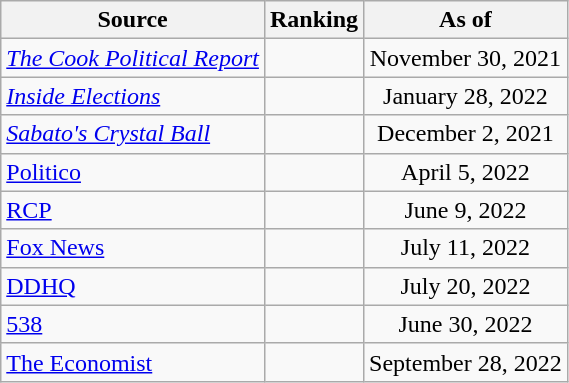<table class="wikitable" style="text-align:center">
<tr>
<th>Source</th>
<th>Ranking</th>
<th>As of</th>
</tr>
<tr>
<td align=left><em><a href='#'>The Cook Political Report</a></em></td>
<td></td>
<td>November 30, 2021</td>
</tr>
<tr>
<td align=left><em><a href='#'>Inside Elections</a></em></td>
<td></td>
<td>January 28, 2022</td>
</tr>
<tr>
<td align=left><em><a href='#'>Sabato's Crystal Ball</a></em></td>
<td></td>
<td>December 2, 2021</td>
</tr>
<tr>
<td style="text-align:left;"><a href='#'>Politico</a></td>
<td></td>
<td>April 5, 2022</td>
</tr>
<tr>
<td align="left"><a href='#'>RCP</a></td>
<td></td>
<td>June 9, 2022</td>
</tr>
<tr>
<td align=left><a href='#'>Fox News</a></td>
<td></td>
<td>July 11, 2022</td>
</tr>
<tr>
<td align="left"><a href='#'>DDHQ</a></td>
<td></td>
<td>July 20, 2022</td>
</tr>
<tr>
<td align="left"><a href='#'>538</a></td>
<td></td>
<td>June 30, 2022</td>
</tr>
<tr>
<td align="left"><a href='#'>The Economist</a></td>
<td></td>
<td>September 28, 2022</td>
</tr>
</table>
